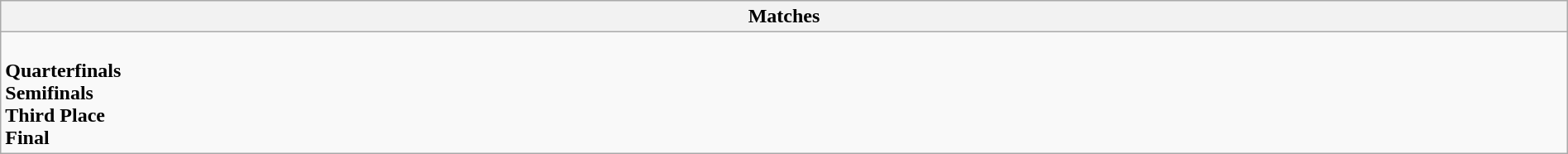<table class="wikitable collapsible collapsed" style="width:100%;">
<tr>
<th>Matches</th>
</tr>
<tr>
<td><br><strong>Quarterfinals</strong>



<br><strong>Semifinals</strong>

<br><strong>Third Place</strong>
<br><strong>Final</strong>
</td>
</tr>
</table>
